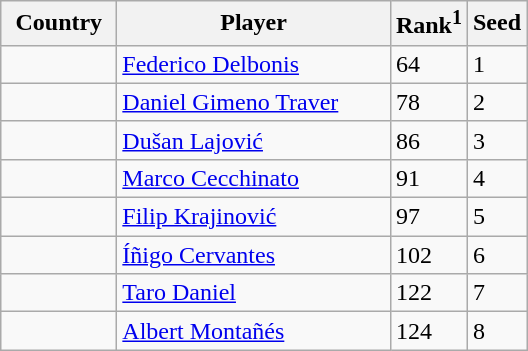<table class="sortable wikitable">
<tr>
<th width="70">Country</th>
<th width="175">Player</th>
<th>Rank<sup>1</sup></th>
<th>Seed</th>
</tr>
<tr>
<td></td>
<td><a href='#'>Federico Delbonis</a></td>
<td>64</td>
<td>1</td>
</tr>
<tr>
<td></td>
<td><a href='#'>Daniel Gimeno Traver</a></td>
<td>78</td>
<td>2</td>
</tr>
<tr>
<td></td>
<td><a href='#'>Dušan Lajović</a></td>
<td>86</td>
<td>3</td>
</tr>
<tr>
<td></td>
<td><a href='#'>Marco Cecchinato</a></td>
<td>91</td>
<td>4</td>
</tr>
<tr>
<td></td>
<td><a href='#'>Filip Krajinović</a></td>
<td>97</td>
<td>5</td>
</tr>
<tr>
<td></td>
<td><a href='#'>Íñigo Cervantes</a></td>
<td>102</td>
<td>6</td>
</tr>
<tr>
<td></td>
<td><a href='#'>Taro Daniel</a></td>
<td>122</td>
<td>7</td>
</tr>
<tr>
<td></td>
<td><a href='#'>Albert Montañés</a></td>
<td>124</td>
<td>8</td>
</tr>
</table>
